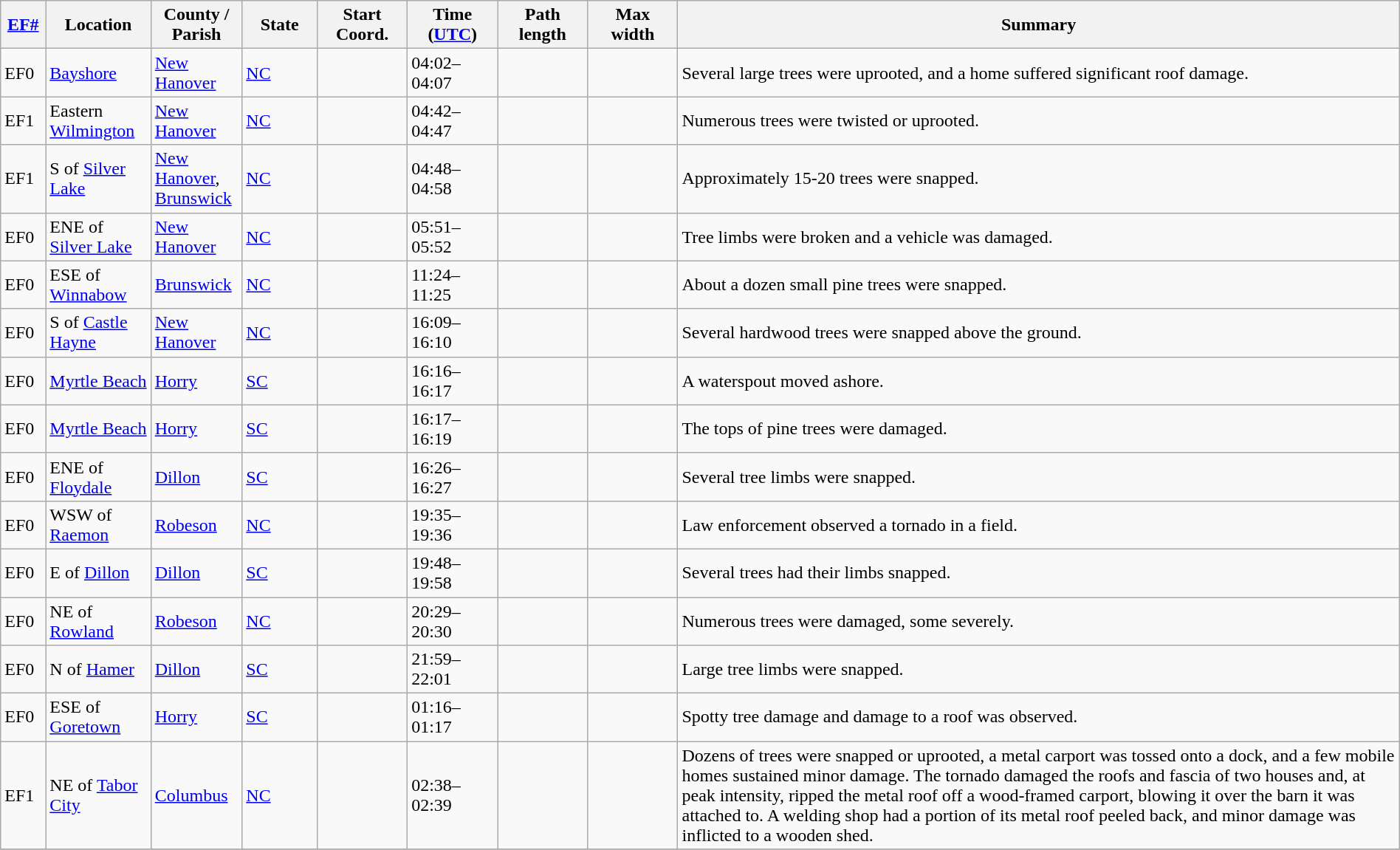<table class="wikitable sortable" style="width:100%;">
<tr>
<th scope="col" style="width:3%; text-align:center;"><a href='#'>EF#</a></th>
<th scope="col" style="width:7%; text-align:center;" class="unsortable">Location</th>
<th scope="col" style="width:6%; text-align:center;" class="unsortable">County / Parish</th>
<th scope="col" style="width:5%; text-align:center;">State</th>
<th scope="col" style="width:6%; text-align:center;">Start Coord.</th>
<th scope="col" style="width:6%; text-align:center;">Time (<a href='#'>UTC</a>)</th>
<th scope="col" style="width:6%; text-align:center;">Path length</th>
<th scope="col" style="width:6%; text-align:center;">Max width</th>
<th scope="col" class="unsortable" style="width:48%; text-align:center;">Summary</th>
</tr>
<tr>
<td bgcolor=>EF0</td>
<td><a href='#'>Bayshore</a></td>
<td><a href='#'>New Hanover</a></td>
<td><a href='#'>NC</a></td>
<td></td>
<td>04:02–04:07</td>
<td></td>
<td></td>
<td>Several large trees were uprooted, and a home suffered significant roof damage.</td>
</tr>
<tr>
<td bgcolor=>EF1</td>
<td>Eastern <a href='#'>Wilmington</a></td>
<td><a href='#'>New Hanover</a></td>
<td><a href='#'>NC</a></td>
<td></td>
<td>04:42–04:47</td>
<td></td>
<td></td>
<td>Numerous trees were twisted or uprooted.</td>
</tr>
<tr>
<td bgcolor=>EF1</td>
<td>S of <a href='#'>Silver Lake</a></td>
<td><a href='#'>New Hanover</a>, <a href='#'>Brunswick</a></td>
<td><a href='#'>NC</a></td>
<td></td>
<td>04:48–04:58</td>
<td></td>
<td></td>
<td>Approximately 15-20 trees were snapped.</td>
</tr>
<tr>
<td bgcolor=>EF0</td>
<td>ENE of <a href='#'>Silver Lake</a></td>
<td><a href='#'>New Hanover</a></td>
<td><a href='#'>NC</a></td>
<td></td>
<td>05:51–05:52</td>
<td></td>
<td></td>
<td>Tree limbs were broken and a vehicle was damaged.</td>
</tr>
<tr>
<td bgcolor=>EF0</td>
<td>ESE of <a href='#'>Winnabow</a></td>
<td><a href='#'>Brunswick</a></td>
<td><a href='#'>NC</a></td>
<td></td>
<td>11:24–11:25</td>
<td></td>
<td></td>
<td>About a dozen small pine trees were snapped.</td>
</tr>
<tr>
<td bgcolor=>EF0</td>
<td>S of <a href='#'>Castle Hayne</a></td>
<td><a href='#'>New Hanover</a></td>
<td><a href='#'>NC</a></td>
<td></td>
<td>16:09–16:10</td>
<td></td>
<td></td>
<td>Several hardwood trees were snapped above the ground.</td>
</tr>
<tr>
<td bgcolor=>EF0</td>
<td><a href='#'>Myrtle Beach</a></td>
<td><a href='#'>Horry</a></td>
<td><a href='#'>SC</a></td>
<td></td>
<td>16:16–16:17</td>
<td></td>
<td></td>
<td>A waterspout moved ashore.</td>
</tr>
<tr>
<td bgcolor=>EF0</td>
<td><a href='#'>Myrtle Beach</a></td>
<td><a href='#'>Horry</a></td>
<td><a href='#'>SC</a></td>
<td></td>
<td>16:17–16:19</td>
<td></td>
<td></td>
<td>The tops of pine trees were damaged.</td>
</tr>
<tr>
<td bgcolor=>EF0</td>
<td>ENE of <a href='#'>Floydale</a></td>
<td><a href='#'>Dillon</a></td>
<td><a href='#'>SC</a></td>
<td></td>
<td>16:26–16:27</td>
<td></td>
<td></td>
<td>Several tree limbs were snapped.</td>
</tr>
<tr>
<td bgcolor=>EF0</td>
<td>WSW of <a href='#'>Raemon</a></td>
<td><a href='#'>Robeson</a></td>
<td><a href='#'>NC</a></td>
<td></td>
<td>19:35–19:36</td>
<td></td>
<td></td>
<td>Law enforcement observed a tornado in a field.</td>
</tr>
<tr>
<td bgcolor=>EF0</td>
<td>E of <a href='#'>Dillon</a></td>
<td><a href='#'>Dillon</a></td>
<td><a href='#'>SC</a></td>
<td></td>
<td>19:48–19:58</td>
<td></td>
<td></td>
<td>Several trees had their limbs snapped.</td>
</tr>
<tr>
<td bgcolor=>EF0</td>
<td>NE of <a href='#'>Rowland</a></td>
<td><a href='#'>Robeson</a></td>
<td><a href='#'>NC</a></td>
<td></td>
<td>20:29–20:30</td>
<td></td>
<td></td>
<td>Numerous trees were damaged, some severely.</td>
</tr>
<tr>
<td bgcolor=>EF0</td>
<td>N of <a href='#'>Hamer</a></td>
<td><a href='#'>Dillon</a></td>
<td><a href='#'>SC</a></td>
<td></td>
<td>21:59–22:01</td>
<td></td>
<td></td>
<td>Large tree limbs were snapped.</td>
</tr>
<tr>
<td bgcolor=>EF0</td>
<td>ESE of <a href='#'>Goretown</a></td>
<td><a href='#'>Horry</a></td>
<td><a href='#'>SC</a></td>
<td></td>
<td>01:16–01:17</td>
<td></td>
<td></td>
<td>Spotty tree damage and damage to a roof was observed.</td>
</tr>
<tr>
<td bgcolor=>EF1</td>
<td>NE of <a href='#'>Tabor City</a></td>
<td><a href='#'>Columbus</a></td>
<td><a href='#'>NC</a></td>
<td></td>
<td>02:38–02:39</td>
<td></td>
<td></td>
<td>Dozens of trees were snapped or uprooted, a metal carport was tossed onto a dock, and a few mobile homes sustained minor damage. The tornado damaged the roofs and fascia of two houses and, at peak intensity, ripped the metal roof off a wood-framed carport, blowing it over the barn it was attached to. A welding shop had a portion of its metal roof peeled back, and minor damage was inflicted to a wooden shed.</td>
</tr>
<tr>
</tr>
</table>
